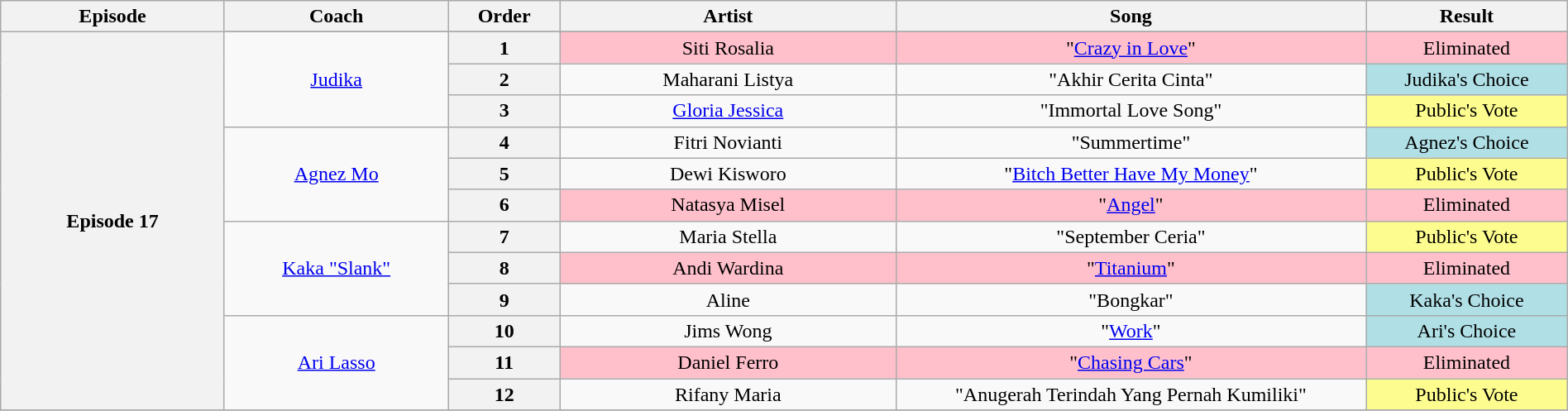<table class="wikitable" style="text-align: center; width:100%;">
<tr>
<th style="width:10%;">Episode</th>
<th style="width:10%;">Coach</th>
<th style="width:05%;">Order</th>
<th style="width:15%;">Artist</th>
<th style="width:21%;">Song</th>
<th style="width:9%;">Result</th>
</tr>
<tr>
<th rowspan="13">Episode 17<br><small></small></th>
</tr>
<tr>
<td rowspan=3><a href='#'>Judika</a></td>
<th>1</th>
<td style="background:pink;">Siti Rosalia</td>
<td style="background:pink;">"<a href='#'>Crazy in Love</a>"</td>
<td style="background:pink;">Eliminated</td>
</tr>
<tr>
<th>2</th>
<td>Maharani Listya</td>
<td>"Akhir Cerita Cinta"</td>
<td style="background:#b0e0e6">Judika's Choice</td>
</tr>
<tr>
<th>3</th>
<td><a href='#'>Gloria Jessica</a></td>
<td>"Immortal Love Song"</td>
<td style="background:#fdfc8f;">Public's Vote</td>
</tr>
<tr>
<td rowspan=3><a href='#'>Agnez Mo</a></td>
<th>4</th>
<td>Fitri Novianti</td>
<td>"Summertime"</td>
<td style="background:#b0e0e6">Agnez's Choice</td>
</tr>
<tr>
<th>5</th>
<td>Dewi Kisworo</td>
<td>"<a href='#'>Bitch Better Have My Money</a>"</td>
<td style="background:#fdfc8f;">Public's Vote</td>
</tr>
<tr>
<th>6</th>
<td style="background:pink;">Natasya Misel</td>
<td style="background:pink;">"<a href='#'>Angel</a>"</td>
<td style="background:pink;">Eliminated</td>
</tr>
<tr>
<td rowspan=3><a href='#'>Kaka "Slank"</a></td>
<th>7</th>
<td>Maria Stella</td>
<td>"September Ceria"</td>
<td style="background:#fdfc8f;">Public's Vote</td>
</tr>
<tr>
<th>8</th>
<td style="background:pink;">Andi Wardina</td>
<td style="background:pink;">"<a href='#'>Titanium</a>"</td>
<td style="background:pink;">Eliminated</td>
</tr>
<tr>
<th>9</th>
<td>Aline</td>
<td>"Bongkar"</td>
<td style="background:#b0e0e6">Kaka's Choice</td>
</tr>
<tr>
<td rowspan=3><a href='#'>Ari Lasso</a></td>
<th>10</th>
<td>Jims Wong</td>
<td>"<a href='#'>Work</a>"</td>
<td style="background:#b0e0e6">Ari's Choice</td>
</tr>
<tr>
<th>11</th>
<td style="background:pink;">Daniel Ferro</td>
<td style="background:pink;">"<a href='#'>Chasing Cars</a>"</td>
<td style="background:pink;">Eliminated</td>
</tr>
<tr>
<th>12</th>
<td>Rifany Maria</td>
<td>"Anugerah Terindah Yang Pernah Kumiliki"</td>
<td style="background:#fdfc8f;">Public's Vote</td>
</tr>
<tr>
</tr>
</table>
